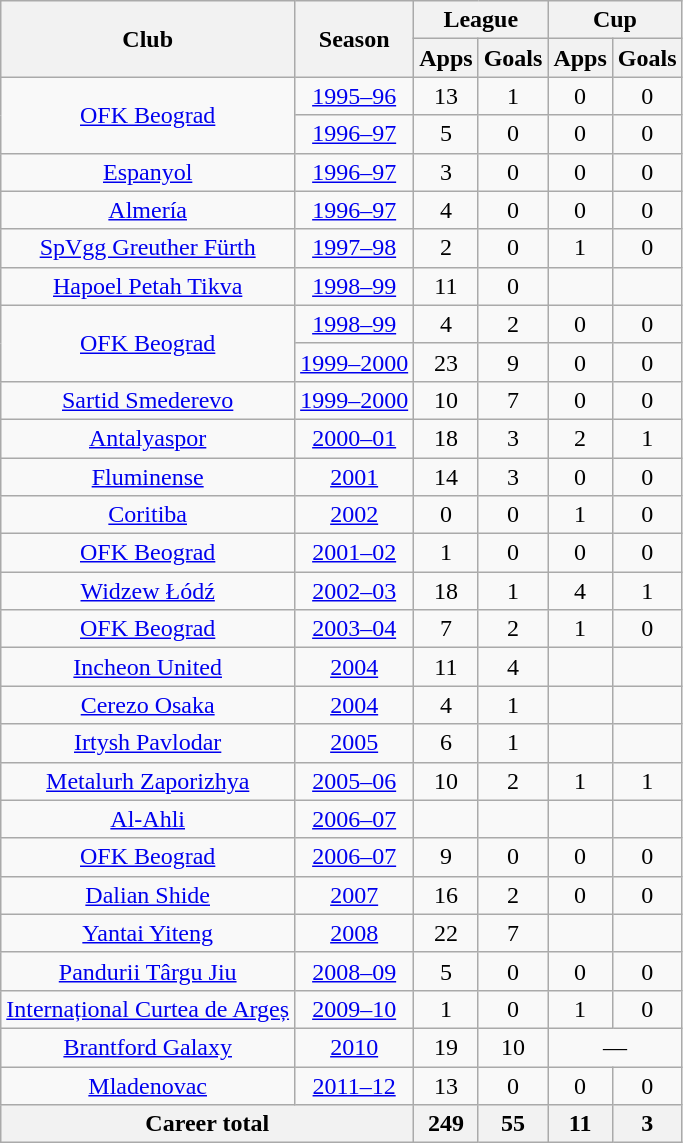<table class="wikitable" style="text-align:center">
<tr>
<th rowspan="2">Club</th>
<th rowspan="2">Season</th>
<th colspan="2">League</th>
<th colspan="2">Cup</th>
</tr>
<tr>
<th>Apps</th>
<th>Goals</th>
<th>Apps</th>
<th>Goals</th>
</tr>
<tr>
<td rowspan="2"><a href='#'>OFK Beograd</a></td>
<td><a href='#'>1995–96</a></td>
<td>13</td>
<td>1</td>
<td>0</td>
<td>0</td>
</tr>
<tr>
<td><a href='#'>1996–97</a></td>
<td>5</td>
<td>0</td>
<td>0</td>
<td>0</td>
</tr>
<tr>
<td><a href='#'>Espanyol</a></td>
<td><a href='#'>1996–97</a></td>
<td>3</td>
<td>0</td>
<td>0</td>
<td>0</td>
</tr>
<tr>
<td><a href='#'>Almería</a></td>
<td><a href='#'>1996–97</a></td>
<td>4</td>
<td>0</td>
<td>0</td>
<td>0</td>
</tr>
<tr>
<td><a href='#'>SpVgg Greuther Fürth</a></td>
<td><a href='#'>1997–98</a></td>
<td>2</td>
<td>0</td>
<td>1</td>
<td>0</td>
</tr>
<tr>
<td><a href='#'>Hapoel Petah Tikva</a></td>
<td><a href='#'>1998–99</a></td>
<td>11</td>
<td>0</td>
<td></td>
<td></td>
</tr>
<tr>
<td rowspan="2"><a href='#'>OFK Beograd</a></td>
<td><a href='#'>1998–99</a></td>
<td>4</td>
<td>2</td>
<td>0</td>
<td>0</td>
</tr>
<tr>
<td><a href='#'>1999–2000</a></td>
<td>23</td>
<td>9</td>
<td>0</td>
<td>0</td>
</tr>
<tr>
<td><a href='#'>Sartid Smederevo</a></td>
<td><a href='#'>1999–2000</a></td>
<td>10</td>
<td>7</td>
<td>0</td>
<td>0</td>
</tr>
<tr>
<td><a href='#'>Antalyaspor</a></td>
<td><a href='#'>2000–01</a></td>
<td>18</td>
<td>3</td>
<td>2</td>
<td>1</td>
</tr>
<tr>
<td><a href='#'>Fluminense</a></td>
<td><a href='#'>2001</a></td>
<td>14</td>
<td>3</td>
<td>0</td>
<td>0</td>
</tr>
<tr>
<td><a href='#'>Coritiba</a></td>
<td><a href='#'>2002</a></td>
<td>0</td>
<td>0</td>
<td>1</td>
<td>0</td>
</tr>
<tr>
<td><a href='#'>OFK Beograd</a></td>
<td><a href='#'>2001–02</a></td>
<td>1</td>
<td>0</td>
<td>0</td>
<td>0</td>
</tr>
<tr>
<td><a href='#'>Widzew Łódź</a></td>
<td><a href='#'>2002–03</a></td>
<td>18</td>
<td>1</td>
<td>4</td>
<td>1</td>
</tr>
<tr>
<td><a href='#'>OFK Beograd</a></td>
<td><a href='#'>2003–04</a></td>
<td>7</td>
<td>2</td>
<td>1</td>
<td>0</td>
</tr>
<tr>
<td><a href='#'>Incheon United</a></td>
<td><a href='#'>2004</a></td>
<td>11</td>
<td>4</td>
<td></td>
<td></td>
</tr>
<tr>
<td><a href='#'>Cerezo Osaka</a></td>
<td><a href='#'>2004</a></td>
<td>4</td>
<td>1</td>
<td></td>
<td></td>
</tr>
<tr>
<td><a href='#'>Irtysh Pavlodar</a></td>
<td><a href='#'>2005</a></td>
<td>6</td>
<td>1</td>
<td></td>
<td></td>
</tr>
<tr>
<td><a href='#'>Metalurh Zaporizhya</a></td>
<td><a href='#'>2005–06</a></td>
<td>10</td>
<td>2</td>
<td>1</td>
<td>1</td>
</tr>
<tr>
<td><a href='#'>Al-Ahli</a></td>
<td><a href='#'>2006–07</a></td>
<td></td>
<td></td>
<td></td>
<td></td>
</tr>
<tr>
<td><a href='#'>OFK Beograd</a></td>
<td><a href='#'>2006–07</a></td>
<td>9</td>
<td>0</td>
<td>0</td>
<td>0</td>
</tr>
<tr>
<td><a href='#'>Dalian Shide</a></td>
<td><a href='#'>2007</a></td>
<td>16</td>
<td>2</td>
<td>0</td>
<td>0</td>
</tr>
<tr>
<td><a href='#'>Yantai Yiteng</a></td>
<td><a href='#'>2008</a></td>
<td>22</td>
<td>7</td>
<td></td>
<td></td>
</tr>
<tr>
<td><a href='#'>Pandurii Târgu Jiu</a></td>
<td><a href='#'>2008–09</a></td>
<td>5</td>
<td>0</td>
<td>0</td>
<td>0</td>
</tr>
<tr>
<td><a href='#'>Internațional Curtea de Argeș</a></td>
<td><a href='#'>2009–10</a></td>
<td>1</td>
<td>0</td>
<td>1</td>
<td>0</td>
</tr>
<tr>
<td><a href='#'>Brantford Galaxy</a></td>
<td><a href='#'>2010</a></td>
<td>19</td>
<td>10</td>
<td colspan="2">—</td>
</tr>
<tr>
<td><a href='#'>Mladenovac</a></td>
<td><a href='#'>2011–12</a></td>
<td>13</td>
<td>0</td>
<td>0</td>
<td>0</td>
</tr>
<tr>
<th colspan="2">Career total</th>
<th>249</th>
<th>55</th>
<th>11</th>
<th>3</th>
</tr>
</table>
